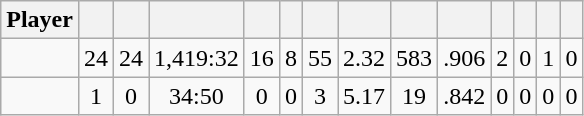<table class="wikitable sortable" style="text-align:center;">
<tr>
<th>Player</th>
<th></th>
<th></th>
<th></th>
<th></th>
<th></th>
<th></th>
<th></th>
<th></th>
<th></th>
<th></th>
<th></th>
<th></th>
<th></th>
</tr>
<tr>
<td></td>
<td>24</td>
<td>24</td>
<td>1,419:32</td>
<td>16</td>
<td>8</td>
<td>55</td>
<td>2.32</td>
<td>583</td>
<td>.906</td>
<td>2</td>
<td>0</td>
<td>1</td>
<td>0</td>
</tr>
<tr>
<td></td>
<td>1</td>
<td>0</td>
<td>34:50</td>
<td>0</td>
<td>0</td>
<td>3</td>
<td>5.17</td>
<td>19</td>
<td>.842</td>
<td>0</td>
<td>0</td>
<td>0</td>
<td>0</td>
</tr>
</table>
